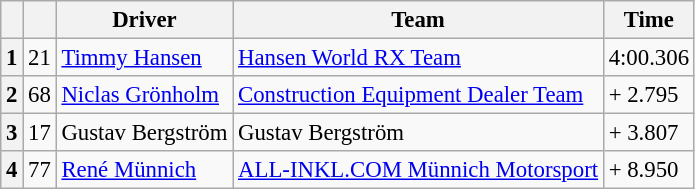<table class="wikitable" style="font-size:95%">
<tr>
<th></th>
<th></th>
<th>Driver</th>
<th>Team</th>
<th>Time</th>
</tr>
<tr>
<th>1</th>
<td>21</td>
<td> <a href='#'>Timmy Hansen</a></td>
<td><a href='#'>Hansen World RX Team</a></td>
<td>4:00.306</td>
</tr>
<tr>
<th>2</th>
<td>68</td>
<td> <a href='#'>Niclas Grönholm</a></td>
<td><a href='#'>Construction Equipment Dealer Team</a></td>
<td>+ 2.795</td>
</tr>
<tr>
<th>3</th>
<td>17</td>
<td> Gustav Bergström</td>
<td>Gustav Bergström</td>
<td>+ 3.807</td>
</tr>
<tr>
<th>4</th>
<td>77</td>
<td> <a href='#'>René Münnich</a></td>
<td><a href='#'>ALL-INKL.COM Münnich Motorsport</a></td>
<td>+ 8.950</td>
</tr>
</table>
